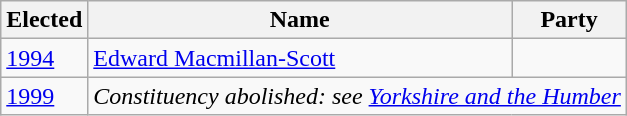<table class="wikitable">
<tr>
<th>Elected</th>
<th>Name</th>
<th colspan=2>Party</th>
</tr>
<tr>
<td><a href='#'>1994</a></td>
<td><a href='#'>Edward Macmillan-Scott</a></td>
<td></td>
</tr>
<tr>
<td><a href='#'>1999</a></td>
<td colspan="3"><em>Constituency abolished: see <a href='#'>Yorkshire and the Humber</a></em></td>
</tr>
</table>
